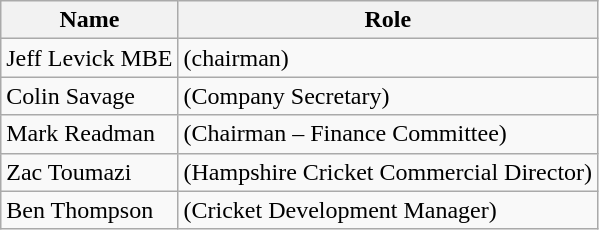<table class="wikitable">
<tr>
<th>Name</th>
<th>Role</th>
</tr>
<tr>
<td>Jeff Levick MBE</td>
<td>(chairman)</td>
</tr>
<tr>
<td>Colin Savage</td>
<td>(Company Secretary)</td>
</tr>
<tr>
<td>Mark Readman</td>
<td>(Chairman – Finance Committee)</td>
</tr>
<tr>
<td>Zac Toumazi</td>
<td>(Hampshire Cricket Commercial Director)</td>
</tr>
<tr>
<td>Ben Thompson</td>
<td>(Cricket Development Manager)</td>
</tr>
</table>
